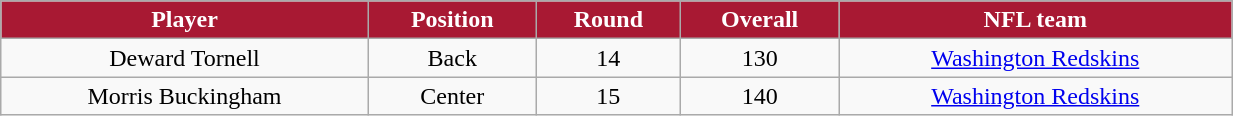<table class="wikitable" width="65%">
<tr align="center" style="background:#A81933;color:#FFFFFF;">
<td><strong>Player</strong></td>
<td><strong>Position</strong></td>
<td><strong>Round</strong></td>
<td><strong>Overall</strong></td>
<td><strong>NFL team</strong></td>
</tr>
<tr align="center" bgcolor="">
<td>Deward Tornell</td>
<td>Back</td>
<td>14</td>
<td>130</td>
<td><a href='#'>Washington Redskins</a></td>
</tr>
<tr align="center" bgcolor="">
<td>Morris Buckingham</td>
<td>Center</td>
<td>15</td>
<td>140</td>
<td><a href='#'>Washington Redskins</a></td>
</tr>
</table>
